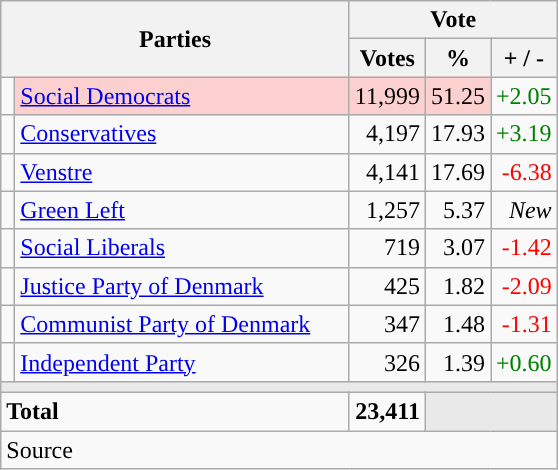<table class="wikitable" style="text-align:right;">
<tr>
<th style="text-align:centre;" rowspan="2" colspan="2" width="225">Parties</th>
<th colspan="3">Vote</th>
</tr>
<tr>
<th width="15">Votes</th>
<th width="15">%</th>
<th width="15">+ / -</th>
</tr>
<tr>
<td width="2" style="color:inherit;background:"></td>
<td bgcolor=#fbd0ce  align="left"><a href='#'>Social Democrats</a></td>
<td bgcolor=#fbd0ce>11,999</td>
<td bgcolor=#fbd0ce>51.25</td>
<td style=color:green;>+2.05</td>
</tr>
<tr>
<td width="2" style="color:inherit;background:"></td>
<td align="left"><a href='#'>Conservatives</a></td>
<td>4,197</td>
<td>17.93</td>
<td style=color:green;>+3.19</td>
</tr>
<tr>
<td width="2" style="color:inherit;background:"></td>
<td align="left"><a href='#'>Venstre</a></td>
<td>4,141</td>
<td>17.69</td>
<td style=color:red;>-6.38</td>
</tr>
<tr>
<td width="2" style="color:inherit;background:"></td>
<td align="left"><a href='#'>Green Left</a></td>
<td>1,257</td>
<td>5.37</td>
<td><em>New</em></td>
</tr>
<tr>
<td width="2" style="color:inherit;background:"></td>
<td align="left"><a href='#'>Social Liberals</a></td>
<td>719</td>
<td>3.07</td>
<td style=color:red;>-1.42</td>
</tr>
<tr>
<td width="2" style="color:inherit;background:"></td>
<td align="left"><a href='#'>Justice Party of Denmark</a></td>
<td>425</td>
<td>1.82</td>
<td style=color:red;>-2.09</td>
</tr>
<tr>
<td width="2" style="color:inherit;background:"></td>
<td align="left"><a href='#'>Communist Party of Denmark</a></td>
<td>347</td>
<td>1.48</td>
<td style=color:red;>-1.31</td>
</tr>
<tr>
<td width="2" style="color:inherit;background:"></td>
<td align="left"><a href='#'>Independent Party</a></td>
<td>326</td>
<td>1.39</td>
<td style=color:green;>+0.60</td>
</tr>
<tr>
<td colspan="7" bgcolor="#E9E9E9"></td>
</tr>
<tr>
<td align="left" colspan="2"><strong>Total</strong></td>
<td><strong>23,411</strong></td>
<td bgcolor="#E9E9E9" colspan="2"></td>
</tr>
<tr>
<td align="left" colspan="6">Source</td>
</tr>
</table>
